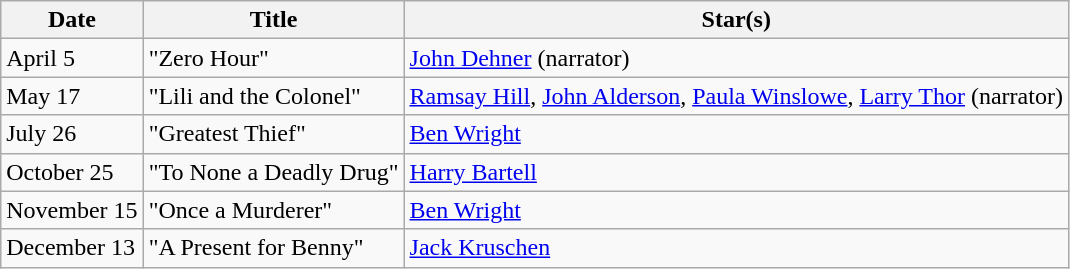<table class="wikitable">
<tr>
<th>Date</th>
<th>Title</th>
<th>Star(s)</th>
</tr>
<tr>
<td>April 5</td>
<td>"Zero Hour"</td>
<td><a href='#'>John Dehner</a> (narrator)</td>
</tr>
<tr>
<td>May 17</td>
<td>"Lili and the Colonel"</td>
<td><a href='#'>Ramsay Hill</a>, <a href='#'>John Alderson</a>, <a href='#'>Paula Winslowe</a>, <a href='#'>Larry Thor</a> (narrator)</td>
</tr>
<tr>
<td>July 26</td>
<td>"Greatest Thief"</td>
<td><a href='#'>Ben Wright</a></td>
</tr>
<tr>
<td>October 25</td>
<td>"To None a Deadly Drug"</td>
<td><a href='#'>Harry Bartell</a></td>
</tr>
<tr>
<td>November 15</td>
<td>"Once a Murderer"</td>
<td><a href='#'>Ben Wright</a></td>
</tr>
<tr>
<td>December 13</td>
<td>"A Present for Benny"</td>
<td><a href='#'>Jack Kruschen</a></td>
</tr>
</table>
